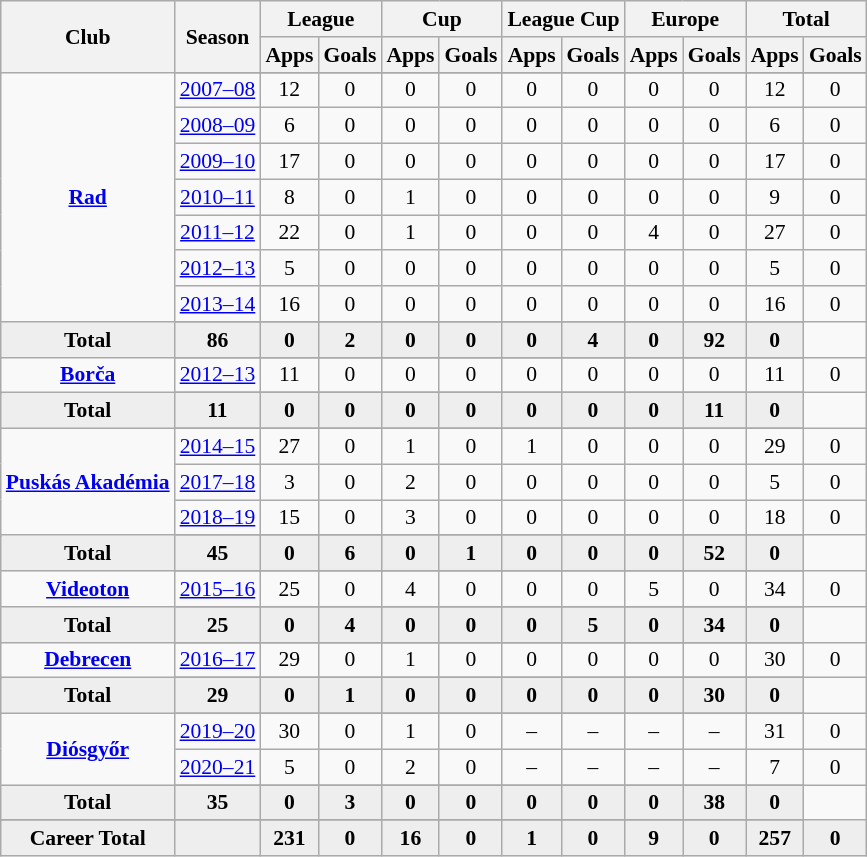<table class="wikitable" style="font-size:90%; text-align: center;">
<tr>
<th rowspan="2">Club</th>
<th rowspan="2">Season</th>
<th colspan="2">League</th>
<th colspan="2">Cup</th>
<th colspan="2">League Cup</th>
<th colspan="2">Europe</th>
<th colspan="2">Total</th>
</tr>
<tr>
<th>Apps</th>
<th>Goals</th>
<th>Apps</th>
<th>Goals</th>
<th>Apps</th>
<th>Goals</th>
<th>Apps</th>
<th>Goals</th>
<th>Apps</th>
<th>Goals</th>
</tr>
<tr ||-||-||-|->
<td rowspan="9" valign="center"><strong><a href='#'>Rad</a></strong></td>
</tr>
<tr>
<td><a href='#'>2007–08</a></td>
<td>12</td>
<td>0</td>
<td>0</td>
<td>0</td>
<td>0</td>
<td>0</td>
<td>0</td>
<td>0</td>
<td>12</td>
<td>0</td>
</tr>
<tr>
<td><a href='#'>2008–09</a></td>
<td>6</td>
<td>0</td>
<td>0</td>
<td>0</td>
<td>0</td>
<td>0</td>
<td>0</td>
<td>0</td>
<td>6</td>
<td>0</td>
</tr>
<tr>
<td><a href='#'>2009–10</a></td>
<td>17</td>
<td>0</td>
<td>0</td>
<td>0</td>
<td>0</td>
<td>0</td>
<td>0</td>
<td>0</td>
<td>17</td>
<td>0</td>
</tr>
<tr>
<td><a href='#'>2010–11</a></td>
<td>8</td>
<td>0</td>
<td>1</td>
<td>0</td>
<td>0</td>
<td>0</td>
<td>0</td>
<td>0</td>
<td>9</td>
<td>0</td>
</tr>
<tr>
<td><a href='#'>2011–12</a></td>
<td>22</td>
<td>0</td>
<td>1</td>
<td>0</td>
<td>0</td>
<td>0</td>
<td>4</td>
<td>0</td>
<td>27</td>
<td>0</td>
</tr>
<tr>
<td><a href='#'>2012–13</a></td>
<td>5</td>
<td>0</td>
<td>0</td>
<td>0</td>
<td>0</td>
<td>0</td>
<td>0</td>
<td>0</td>
<td>5</td>
<td>0</td>
</tr>
<tr>
<td><a href='#'>2013–14</a></td>
<td>16</td>
<td>0</td>
<td>0</td>
<td>0</td>
<td>0</td>
<td>0</td>
<td>0</td>
<td>0</td>
<td>16</td>
<td>0</td>
</tr>
<tr>
</tr>
<tr style="font-weight:bold; background-color:#eeeeee;">
<td>Total</td>
<td>86</td>
<td>0</td>
<td>2</td>
<td>0</td>
<td>0</td>
<td>0</td>
<td>4</td>
<td>0</td>
<td>92</td>
<td>0</td>
</tr>
<tr>
<td rowspan="3" valign="center"><strong><a href='#'>Borča</a></strong></td>
</tr>
<tr>
<td><a href='#'>2012–13</a></td>
<td>11</td>
<td>0</td>
<td>0</td>
<td>0</td>
<td>0</td>
<td>0</td>
<td>0</td>
<td>0</td>
<td>11</td>
<td>0</td>
</tr>
<tr>
</tr>
<tr style="font-weight:bold; background-color:#eeeeee;">
<td>Total</td>
<td>11</td>
<td>0</td>
<td>0</td>
<td>0</td>
<td>0</td>
<td>0</td>
<td>0</td>
<td>0</td>
<td>11</td>
<td>0</td>
</tr>
<tr>
<td rowspan="5" valign="center"><strong><a href='#'>Puskás Akadémia</a></strong></td>
</tr>
<tr>
<td><a href='#'>2014–15</a></td>
<td>27</td>
<td>0</td>
<td>1</td>
<td>0</td>
<td>1</td>
<td>0</td>
<td>0</td>
<td>0</td>
<td>29</td>
<td>0</td>
</tr>
<tr>
<td><a href='#'>2017–18</a></td>
<td>3</td>
<td>0</td>
<td>2</td>
<td>0</td>
<td>0</td>
<td>0</td>
<td>0</td>
<td>0</td>
<td>5</td>
<td>0</td>
</tr>
<tr>
<td><a href='#'>2018–19</a></td>
<td>15</td>
<td>0</td>
<td>3</td>
<td>0</td>
<td>0</td>
<td>0</td>
<td>0</td>
<td>0</td>
<td>18</td>
<td>0</td>
</tr>
<tr>
</tr>
<tr style="font-weight:bold; background-color:#eeeeee;">
<td>Total</td>
<td>45</td>
<td>0</td>
<td>6</td>
<td>0</td>
<td>1</td>
<td>0</td>
<td>0</td>
<td>0</td>
<td>52</td>
<td>0</td>
</tr>
<tr>
<td rowspan="3" valign="center"><strong><a href='#'>Videoton</a></strong></td>
</tr>
<tr>
<td><a href='#'>2015–16</a></td>
<td>25</td>
<td>0</td>
<td>4</td>
<td>0</td>
<td>0</td>
<td>0</td>
<td>5</td>
<td>0</td>
<td>34</td>
<td>0</td>
</tr>
<tr>
</tr>
<tr style="font-weight:bold; background-color:#eeeeee;">
<td>Total</td>
<td>25</td>
<td>0</td>
<td>4</td>
<td>0</td>
<td>0</td>
<td>0</td>
<td>5</td>
<td>0</td>
<td>34</td>
<td>0</td>
</tr>
<tr>
<td rowspan="3" valign="center"><strong><a href='#'>Debrecen</a></strong></td>
</tr>
<tr>
<td><a href='#'>2016–17</a></td>
<td>29</td>
<td>0</td>
<td>1</td>
<td>0</td>
<td>0</td>
<td>0</td>
<td>0</td>
<td>0</td>
<td>30</td>
<td>0</td>
</tr>
<tr>
</tr>
<tr style="font-weight:bold; background-color:#eeeeee;">
<td>Total</td>
<td>29</td>
<td>0</td>
<td>1</td>
<td>0</td>
<td>0</td>
<td>0</td>
<td>0</td>
<td>0</td>
<td>30</td>
<td>0</td>
</tr>
<tr>
<td rowspan="4" valign="center"><strong><a href='#'>Diósgyőr</a></strong></td>
</tr>
<tr>
<td><a href='#'>2019–20</a></td>
<td>30</td>
<td>0</td>
<td>1</td>
<td>0</td>
<td>–</td>
<td>–</td>
<td>–</td>
<td>–</td>
<td>31</td>
<td>0</td>
</tr>
<tr>
<td><a href='#'>2020–21</a></td>
<td>5</td>
<td>0</td>
<td>2</td>
<td>0</td>
<td>–</td>
<td>–</td>
<td>–</td>
<td>–</td>
<td>7</td>
<td>0</td>
</tr>
<tr>
</tr>
<tr style="font-weight:bold; background-color:#eeeeee;">
<td>Total</td>
<td>35</td>
<td>0</td>
<td>3</td>
<td>0</td>
<td>0</td>
<td>0</td>
<td>0</td>
<td>0</td>
<td>38</td>
<td>0</td>
</tr>
<tr>
</tr>
<tr style="font-weight:bold; background-color:#eeeeee;">
<td rowspan="2" valign="top"><strong>Career Total</strong></td>
<td></td>
<td><strong>231</strong></td>
<td><strong>0</strong></td>
<td><strong>16</strong></td>
<td><strong>0</strong></td>
<td><strong>1</strong></td>
<td><strong>0</strong></td>
<td><strong>9</strong></td>
<td><strong>0</strong></td>
<td><strong>257</strong></td>
<td><strong>0</strong></td>
</tr>
</table>
